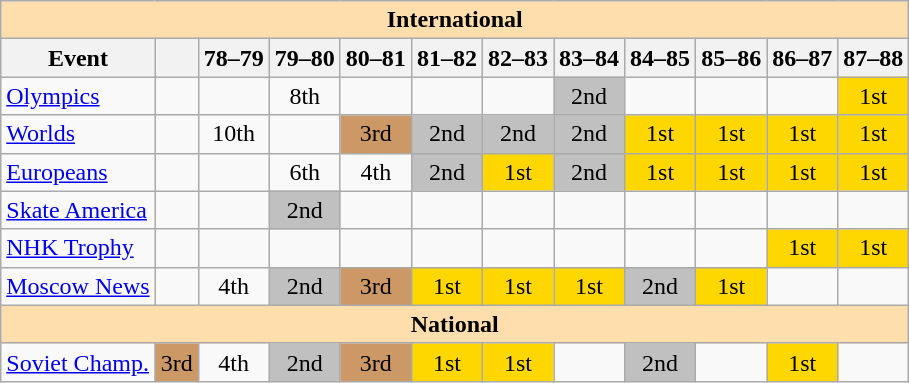<table class="wikitable" style="text-align:center">
<tr>
<th style="background-color: #ffdead; " colspan=12 align=center>International</th>
</tr>
<tr>
<th>Event</th>
<th></th>
<th>78–79</th>
<th>79–80</th>
<th>80–81</th>
<th>81–82</th>
<th>82–83</th>
<th>83–84</th>
<th>84–85</th>
<th>85–86</th>
<th>86–87</th>
<th>87–88</th>
</tr>
<tr>
<td align=left><a href='#'>Olympics</a></td>
<td></td>
<td></td>
<td>8th</td>
<td></td>
<td></td>
<td></td>
<td bgcolor=silver>2nd</td>
<td></td>
<td></td>
<td></td>
<td bgcolor=gold>1st</td>
</tr>
<tr>
<td align=left><a href='#'>Worlds</a></td>
<td></td>
<td>10th</td>
<td></td>
<td bgcolor=cc9966>3rd</td>
<td bgcolor=silver>2nd</td>
<td bgcolor=silver>2nd</td>
<td bgcolor=silver>2nd</td>
<td bgcolor=gold>1st</td>
<td bgcolor=gold>1st</td>
<td bgcolor=gold>1st</td>
<td bgcolor=gold>1st</td>
</tr>
<tr>
<td align=left><a href='#'>Europeans</a></td>
<td></td>
<td></td>
<td>6th</td>
<td>4th</td>
<td bgcolor=silver>2nd</td>
<td bgcolor=gold>1st</td>
<td bgcolor=silver>2nd</td>
<td bgcolor=gold>1st</td>
<td bgcolor=gold>1st</td>
<td bgcolor=gold>1st</td>
<td bgcolor=gold>1st</td>
</tr>
<tr>
<td align=left><a href='#'>Skate America</a></td>
<td></td>
<td></td>
<td bgcolor=silver>2nd</td>
<td></td>
<td></td>
<td></td>
<td></td>
<td></td>
<td></td>
<td></td>
<td></td>
</tr>
<tr>
<td align=left><a href='#'>NHK Trophy</a></td>
<td></td>
<td></td>
<td></td>
<td></td>
<td></td>
<td></td>
<td></td>
<td></td>
<td></td>
<td bgcolor=gold>1st</td>
<td bgcolor=gold>1st</td>
</tr>
<tr>
<td align=left><a href='#'>Moscow News</a></td>
<td></td>
<td>4th</td>
<td bgcolor=silver>2nd</td>
<td bgcolor=cc9966>3rd</td>
<td bgcolor=gold>1st</td>
<td bgcolor=gold>1st</td>
<td bgcolor=gold>1st</td>
<td bgcolor=silver>2nd</td>
<td bgcolor=gold>1st</td>
<td></td>
<td></td>
</tr>
<tr>
<th style="background-color: #ffdead; " colspan=12 align=center>National</th>
</tr>
<tr>
<td align=left><a href='#'>Soviet Champ.</a></td>
<td bgcolor=cc9966>3rd</td>
<td>4th</td>
<td bgcolor=silver>2nd</td>
<td bgcolor=cc9966>3rd</td>
<td bgcolor=gold>1st</td>
<td bgcolor=gold>1st</td>
<td></td>
<td bgcolor=silver>2nd</td>
<td></td>
<td bgcolor=gold>1st</td>
<td></td>
</tr>
</table>
